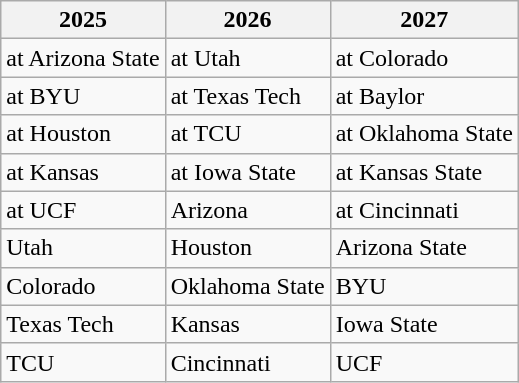<table class="wikitable">
<tr>
<th>2025</th>
<th>2026</th>
<th>2027</th>
</tr>
<tr>
<td>at Arizona State</td>
<td>at Utah</td>
<td>at Colorado</td>
</tr>
<tr>
<td>at BYU</td>
<td>at Texas Tech</td>
<td>at Baylor</td>
</tr>
<tr>
<td>at Houston</td>
<td>at TCU</td>
<td>at Oklahoma State</td>
</tr>
<tr>
<td>at Kansas</td>
<td>at Iowa State</td>
<td>at Kansas State</td>
</tr>
<tr>
<td>at UCF</td>
<td>Arizona</td>
<td>at Cincinnati</td>
</tr>
<tr>
<td>Utah</td>
<td>Houston</td>
<td>Arizona State</td>
</tr>
<tr>
<td>Colorado</td>
<td>Oklahoma State</td>
<td>BYU</td>
</tr>
<tr>
<td>Texas Tech</td>
<td>Kansas</td>
<td>Iowa State</td>
</tr>
<tr>
<td>TCU</td>
<td>Cincinnati</td>
<td>UCF</td>
</tr>
</table>
